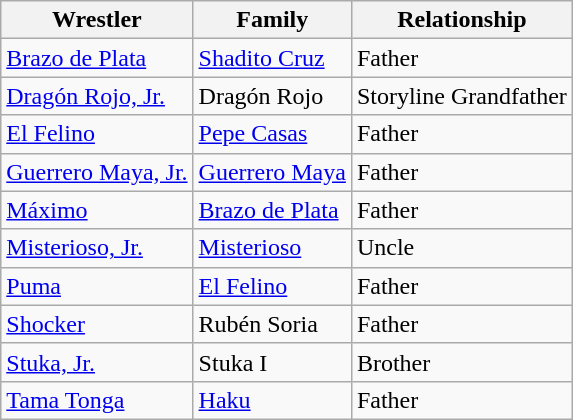<table class="wikitable">
<tr>
<th>Wrestler</th>
<th>Family</th>
<th>Relationship</th>
</tr>
<tr>
<td><a href='#'>Brazo de Plata</a></td>
<td><a href='#'>Shadito Cruz</a></td>
<td>Father</td>
</tr>
<tr>
<td><a href='#'>Dragón Rojo, Jr.</a></td>
<td>Dragón Rojo</td>
<td>Storyline Grandfather</td>
</tr>
<tr>
<td><a href='#'>El Felino</a></td>
<td><a href='#'>Pepe Casas</a></td>
<td>Father</td>
</tr>
<tr>
<td><a href='#'>Guerrero Maya, Jr.</a></td>
<td><a href='#'>Guerrero Maya</a></td>
<td>Father</td>
</tr>
<tr>
<td><a href='#'>Máximo</a></td>
<td><a href='#'>Brazo de Plata</a></td>
<td>Father</td>
</tr>
<tr>
<td><a href='#'>Misterioso, Jr.</a></td>
<td><a href='#'>Misterioso</a></td>
<td>Uncle</td>
</tr>
<tr>
<td><a href='#'>Puma</a></td>
<td><a href='#'>El Felino</a></td>
<td>Father</td>
</tr>
<tr>
<td><a href='#'>Shocker</a></td>
<td>Rubén Soria</td>
<td>Father</td>
</tr>
<tr>
<td><a href='#'>Stuka, Jr.</a></td>
<td>Stuka I</td>
<td>Brother</td>
</tr>
<tr>
<td><a href='#'>Tama Tonga</a></td>
<td><a href='#'>Haku</a></td>
<td>Father</td>
</tr>
</table>
